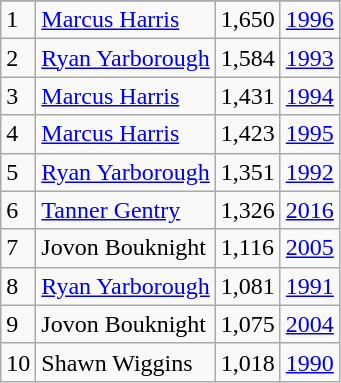<table class="wikitable">
<tr>
</tr>
<tr>
<td>1</td>
<td><a href='#'>Marcus Harris</a></td>
<td>1,650</td>
<td><a href='#'>1996</a></td>
</tr>
<tr>
<td>2</td>
<td><a href='#'>Ryan Yarborough</a></td>
<td>1,584</td>
<td><a href='#'>1993</a></td>
</tr>
<tr>
<td>3</td>
<td><a href='#'>Marcus Harris</a></td>
<td>1,431</td>
<td><a href='#'>1994</a></td>
</tr>
<tr>
<td>4</td>
<td><a href='#'>Marcus Harris</a></td>
<td>1,423</td>
<td><a href='#'>1995</a></td>
</tr>
<tr>
<td>5</td>
<td><a href='#'>Ryan Yarborough</a></td>
<td>1,351</td>
<td><a href='#'>1992</a></td>
</tr>
<tr>
<td>6</td>
<td><a href='#'>Tanner Gentry</a></td>
<td>1,326</td>
<td><a href='#'>2016</a></td>
</tr>
<tr>
<td>7</td>
<td>Jovon Bouknight</td>
<td>1,116</td>
<td><a href='#'>2005</a></td>
</tr>
<tr>
<td>8</td>
<td><a href='#'>Ryan Yarborough</a></td>
<td>1,081</td>
<td><a href='#'>1991</a></td>
</tr>
<tr>
<td>9</td>
<td>Jovon Bouknight</td>
<td>1,075</td>
<td><a href='#'>2004</a></td>
</tr>
<tr>
<td>10</td>
<td>Shawn Wiggins</td>
<td>1,018</td>
<td><a href='#'>1990</a></td>
</tr>
</table>
